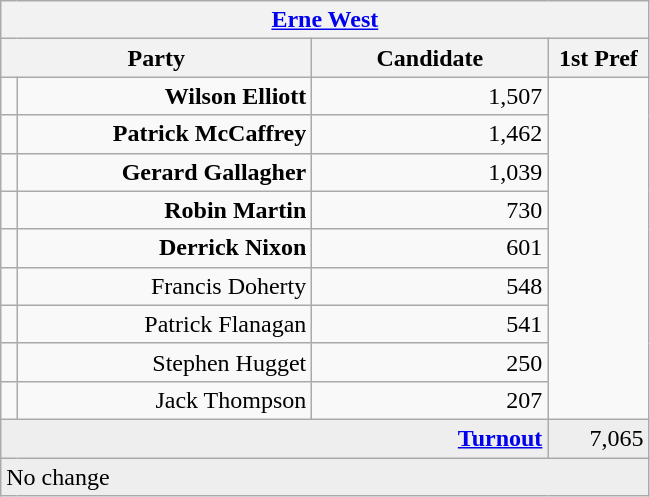<table class="wikitable">
<tr>
<th colspan="4" align="center"><a href='#'>Erne West</a></th>
</tr>
<tr>
<th colspan="2" align="center" width=200>Party</th>
<th width=150>Candidate</th>
<th width=60>1st Pref</th>
</tr>
<tr>
<td></td>
<td align="right"><strong>Wilson Elliott</strong></td>
<td align="right">1,507</td>
</tr>
<tr>
<td></td>
<td align="right"><strong>Patrick McCaffrey</strong></td>
<td align="right">1,462</td>
</tr>
<tr>
<td></td>
<td align="right"><strong>Gerard Gallagher</strong></td>
<td align="right">1,039</td>
</tr>
<tr>
<td></td>
<td align="right"><strong>Robin Martin</strong></td>
<td align="right">730</td>
</tr>
<tr>
<td></td>
<td align="right"><strong>Derrick Nixon</strong></td>
<td align="right">601</td>
</tr>
<tr>
<td></td>
<td align="right">Francis Doherty</td>
<td align="right">548</td>
</tr>
<tr>
<td></td>
<td align="right">Patrick Flanagan</td>
<td align="right">541</td>
</tr>
<tr>
<td></td>
<td align="right">Stephen Hugget</td>
<td align="right">250</td>
</tr>
<tr>
<td></td>
<td align="right">Jack Thompson</td>
<td align="right">207</td>
</tr>
<tr bgcolor="EEEEEE">
<td colspan=3 align="right"><strong><a href='#'>Turnout</a></strong></td>
<td align="right">7,065</td>
</tr>
<tr bgcolor="EEEEEE">
<td colspan=4>No change</td>
</tr>
</table>
